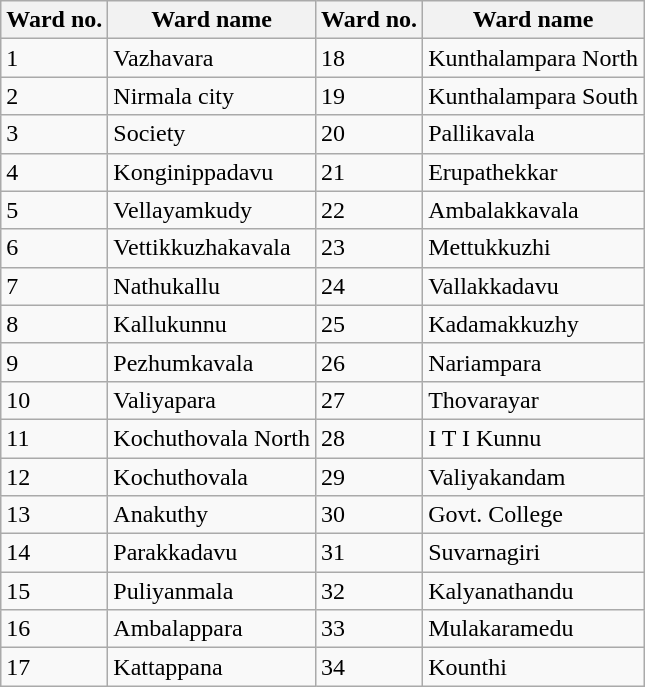<table class="wikitable">
<tr>
<th>Ward no.</th>
<th>Ward name</th>
<th>Ward no.</th>
<th>Ward name</th>
</tr>
<tr>
<td>1</td>
<td>Vazhavara</td>
<td>18</td>
<td>Kunthalampara North</td>
</tr>
<tr>
<td>2</td>
<td>Nirmala city</td>
<td>19</td>
<td>Kunthalampara South</td>
</tr>
<tr>
<td>3</td>
<td>Society</td>
<td>20</td>
<td>Pallikavala</td>
</tr>
<tr>
<td>4</td>
<td>Konginippadavu</td>
<td>21</td>
<td>Erupathekkar</td>
</tr>
<tr>
<td>5</td>
<td>Vellayamkudy</td>
<td>22</td>
<td>Ambalakkavala</td>
</tr>
<tr>
<td>6</td>
<td>Vettikkuzhakavala</td>
<td>23</td>
<td>Mettukkuzhi</td>
</tr>
<tr>
<td>7</td>
<td>Nathukallu</td>
<td>24</td>
<td>Vallakkadavu</td>
</tr>
<tr>
<td>8</td>
<td>Kallukunnu</td>
<td>25</td>
<td>Kadamakkuzhy</td>
</tr>
<tr>
<td>9</td>
<td>Pezhumkavala</td>
<td>26</td>
<td>Nariampara</td>
</tr>
<tr>
<td>10</td>
<td>Valiyapara</td>
<td>27</td>
<td>Thovarayar</td>
</tr>
<tr>
<td>11</td>
<td>Kochuthovala North</td>
<td>28</td>
<td>I T I Kunnu</td>
</tr>
<tr>
<td>12</td>
<td>Kochuthovala</td>
<td>29</td>
<td>Valiyakandam</td>
</tr>
<tr>
<td>13</td>
<td>Anakuthy</td>
<td>30</td>
<td>Govt. College</td>
</tr>
<tr>
<td>14</td>
<td>Parakkadavu</td>
<td>31</td>
<td>Suvarnagiri</td>
</tr>
<tr>
<td>15</td>
<td>Puliyanmala</td>
<td>32</td>
<td>Kalyanathandu</td>
</tr>
<tr>
<td>16</td>
<td>Ambalappara</td>
<td>33</td>
<td>Mulakaramedu</td>
</tr>
<tr>
<td>17</td>
<td>Kattappana</td>
<td>34</td>
<td>Kounthi</td>
</tr>
</table>
